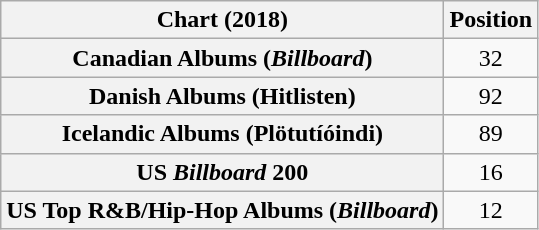<table class="wikitable sortable plainrowheaders" style="text-align:center">
<tr>
<th scope="col">Chart (2018)</th>
<th scope="col">Position</th>
</tr>
<tr>
<th scope="row">Canadian Albums (<em>Billboard</em>)</th>
<td>32</td>
</tr>
<tr>
<th scope="row">Danish Albums (Hitlisten)</th>
<td>92</td>
</tr>
<tr>
<th scope="row">Icelandic Albums (Plötutíóindi)</th>
<td>89</td>
</tr>
<tr>
<th scope="row">US <em>Billboard</em> 200</th>
<td>16</td>
</tr>
<tr>
<th scope="row">US Top R&B/Hip-Hop Albums (<em>Billboard</em>)</th>
<td>12</td>
</tr>
</table>
